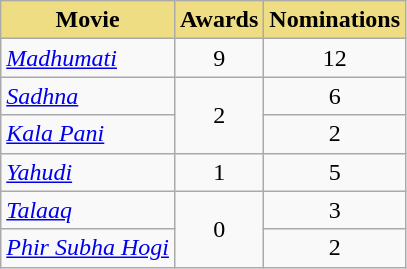<table class="wikitable sortable" style="text-align:center">
<tr>
<th style="background:#EEDD82;">Movie</th>
<th style="background:#EEDD82;">Awards</th>
<th style="background:#EEDD82;">Nominations</th>
</tr>
<tr>
<td align="left"><em><a href='#'>Madhumati</a></em></td>
<td>9</td>
<td>12</td>
</tr>
<tr>
<td align="left"><em><a href='#'>Sadhna</a></em></td>
<td rowspan=2>2</td>
<td>6</td>
</tr>
<tr>
<td align="left"><em><a href='#'>Kala Pani</a></em></td>
<td>2</td>
</tr>
<tr>
<td align="left"><em><a href='#'>Yahudi</a></em></td>
<td>1</td>
<td>5</td>
</tr>
<tr>
<td align="left"><em><a href='#'>Talaaq</a></em></td>
<td rowspan=2>0</td>
<td>3</td>
</tr>
<tr>
<td align="left"><em><a href='#'>Phir Subha Hogi</a></em></td>
<td>2</td>
</tr>
</table>
